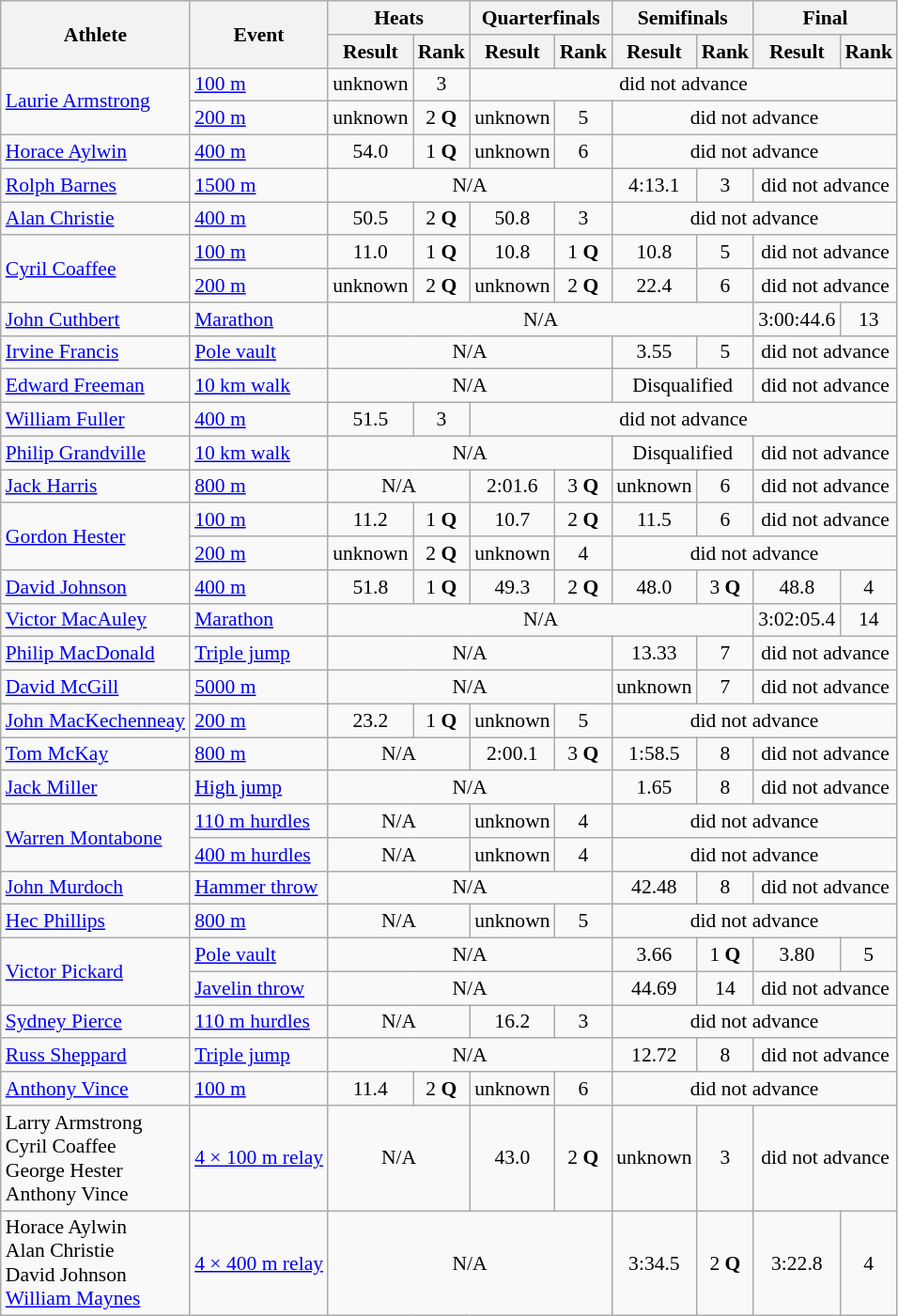<table class=wikitable style="font-size:90%">
<tr>
<th rowspan=2>Athlete</th>
<th rowspan=2>Event</th>
<th colspan=2>Heats</th>
<th colspan=2>Quarterfinals</th>
<th colspan=2>Semifinals</th>
<th colspan=2>Final</th>
</tr>
<tr>
<th>Result</th>
<th>Rank</th>
<th>Result</th>
<th>Rank</th>
<th>Result</th>
<th>Rank</th>
<th>Result</th>
<th>Rank</th>
</tr>
<tr>
<td rowspan=2><a href='#'>Laurie Armstrong</a></td>
<td><a href='#'>100 m</a></td>
<td align=center>unknown</td>
<td align=center>3</td>
<td align=center colspan=6>did not advance</td>
</tr>
<tr>
<td><a href='#'>200 m</a></td>
<td align=center>unknown</td>
<td align=center>2 <strong>Q</strong></td>
<td align=center>unknown</td>
<td align=center>5</td>
<td align=center colspan=4>did not advance</td>
</tr>
<tr>
<td><a href='#'>Horace Aylwin</a></td>
<td><a href='#'>400 m</a></td>
<td align=center>54.0</td>
<td align=center>1 <strong>Q</strong></td>
<td align=center>unknown</td>
<td align=center>6</td>
<td align=center colspan=4>did not advance</td>
</tr>
<tr>
<td><a href='#'>Rolph Barnes</a></td>
<td><a href='#'>1500 m</a></td>
<td align=center colspan=4>N/A</td>
<td align=center>4:13.1</td>
<td align=center>3</td>
<td align=center colspan=2>did not advance</td>
</tr>
<tr>
<td><a href='#'>Alan Christie</a></td>
<td><a href='#'>400 m</a></td>
<td align=center>50.5</td>
<td align=center>2 <strong>Q</strong></td>
<td align=center>50.8</td>
<td align=center>3</td>
<td align=center colspan=4>did not advance</td>
</tr>
<tr>
<td rowspan=2><a href='#'>Cyril Coaffee</a></td>
<td><a href='#'>100 m</a></td>
<td align=center>11.0</td>
<td align=center>1 <strong>Q</strong></td>
<td align=center>10.8</td>
<td align=center>1 <strong>Q</strong></td>
<td align=center>10.8</td>
<td align=center>5</td>
<td align=center colspan=2>did not advance</td>
</tr>
<tr>
<td><a href='#'>200 m</a></td>
<td align=center>unknown</td>
<td align=center>2 <strong>Q</strong></td>
<td align=center>unknown</td>
<td align=center>2 <strong>Q</strong></td>
<td align=center>22.4</td>
<td align=center>6</td>
<td align=center colspan=2>did not advance</td>
</tr>
<tr>
<td><a href='#'>John Cuthbert</a></td>
<td><a href='#'>Marathon</a></td>
<td align=center colspan=6>N/A</td>
<td align=center>3:00:44.6</td>
<td align=center>13</td>
</tr>
<tr>
<td><a href='#'>Irvine Francis</a></td>
<td><a href='#'>Pole vault</a></td>
<td align=center colspan=4>N/A</td>
<td align=center>3.55</td>
<td align=center>5</td>
<td align=center colspan=2>did not advance</td>
</tr>
<tr>
<td><a href='#'>Edward Freeman</a></td>
<td><a href='#'>10 km walk</a></td>
<td align=center colspan=4>N/A</td>
<td align=center colspan=2>Disqualified</td>
<td align=center colspan=2>did not advance</td>
</tr>
<tr>
<td><a href='#'>William Fuller</a></td>
<td><a href='#'>400 m</a></td>
<td align=center>51.5</td>
<td align=center>3</td>
<td align=center colspan=6>did not advance</td>
</tr>
<tr>
<td><a href='#'>Philip Grandville</a></td>
<td><a href='#'>10 km walk</a></td>
<td align=center colspan=4>N/A</td>
<td align=center colspan=2>Disqualified</td>
<td align=center colspan=2>did not advance</td>
</tr>
<tr>
<td><a href='#'>Jack Harris</a></td>
<td><a href='#'>800 m</a></td>
<td align=center colspan=2>N/A</td>
<td align=center>2:01.6</td>
<td align=center>3 <strong>Q</strong></td>
<td align=center>unknown</td>
<td align=center>6</td>
<td align=center colspan=2>did not advance</td>
</tr>
<tr>
<td rowspan=2><a href='#'>Gordon Hester</a></td>
<td><a href='#'>100 m</a></td>
<td align=center>11.2</td>
<td align=center>1 <strong>Q</strong></td>
<td align=center>10.7</td>
<td align=center>2 <strong>Q</strong></td>
<td align=center>11.5</td>
<td align=center>6</td>
<td align=center colspan=2>did not advance</td>
</tr>
<tr>
<td><a href='#'>200 m</a></td>
<td align=center>unknown</td>
<td align=center>2 <strong>Q</strong></td>
<td align=center>unknown</td>
<td align=center>4</td>
<td align=center colspan=4>did not advance</td>
</tr>
<tr>
<td><a href='#'>David Johnson</a></td>
<td><a href='#'>400 m</a></td>
<td align=center>51.8</td>
<td align=center>1 <strong>Q</strong></td>
<td align=center>49.3</td>
<td align=center>2 <strong>Q</strong></td>
<td align=center>48.0</td>
<td align=center>3 <strong>Q</strong></td>
<td align=center>48.8</td>
<td align=center>4</td>
</tr>
<tr>
<td><a href='#'>Victor MacAuley</a></td>
<td><a href='#'>Marathon</a></td>
<td align=center colspan=6>N/A</td>
<td align=center>3:02:05.4</td>
<td align=center>14</td>
</tr>
<tr>
<td><a href='#'>Philip MacDonald</a></td>
<td><a href='#'>Triple jump</a></td>
<td align=center colspan=4>N/A</td>
<td align=center>13.33</td>
<td align=center>7</td>
<td align=center colspan=2>did not advance</td>
</tr>
<tr>
<td><a href='#'>David McGill</a></td>
<td><a href='#'>5000 m</a></td>
<td align=center colspan=4>N/A</td>
<td align=center>unknown</td>
<td align=center>7</td>
<td align=center colspan=2>did not advance</td>
</tr>
<tr>
<td><a href='#'>John MacKechenneay</a></td>
<td><a href='#'>200 m</a></td>
<td align=center>23.2</td>
<td align=center>1 <strong>Q</strong></td>
<td align=center>unknown</td>
<td align=center>5</td>
<td align=center colspan=4>did not advance</td>
</tr>
<tr>
<td><a href='#'>Tom McKay</a></td>
<td><a href='#'>800 m</a></td>
<td align=center colspan=2>N/A</td>
<td align=center>2:00.1</td>
<td align=center>3 <strong>Q</strong></td>
<td align=center>1:58.5</td>
<td align=center>8</td>
<td align=center colspan=2>did not advance</td>
</tr>
<tr>
<td><a href='#'>Jack Miller</a></td>
<td><a href='#'>High jump</a></td>
<td align=center colspan=4>N/A</td>
<td align=center>1.65</td>
<td align=center>8</td>
<td align=center colspan=2>did not advance</td>
</tr>
<tr>
<td rowspan=2><a href='#'>Warren Montabone</a></td>
<td><a href='#'>110 m hurdles</a></td>
<td align=center colspan=2>N/A</td>
<td align=center>unknown</td>
<td align=center>4</td>
<td align=center colspan=4>did not advance</td>
</tr>
<tr>
<td><a href='#'>400 m hurdles</a></td>
<td align=center colspan=2>N/A</td>
<td align=center>unknown</td>
<td align=center>4</td>
<td align=center colspan=4>did not advance</td>
</tr>
<tr>
<td><a href='#'>John Murdoch</a></td>
<td><a href='#'>Hammer throw</a></td>
<td align=center colspan=4>N/A</td>
<td align=center>42.48</td>
<td align=center>8</td>
<td align=center colspan=2>did not advance</td>
</tr>
<tr>
<td><a href='#'>Hec Phillips</a></td>
<td><a href='#'>800 m</a></td>
<td align=center colspan=2>N/A</td>
<td align=center>unknown</td>
<td align=center>5</td>
<td align=center colspan=4>did not advance</td>
</tr>
<tr>
<td rowspan=2><a href='#'>Victor Pickard</a></td>
<td><a href='#'>Pole vault</a></td>
<td align=center colspan=4>N/A</td>
<td align=center>3.66</td>
<td align=center>1 <strong>Q</strong></td>
<td align=center>3.80</td>
<td align=center>5</td>
</tr>
<tr>
<td><a href='#'>Javelin throw</a></td>
<td align=center colspan=4>N/A</td>
<td align=center>44.69</td>
<td align=center>14</td>
<td align=center colspan=2>did not advance</td>
</tr>
<tr>
<td><a href='#'>Sydney Pierce</a></td>
<td><a href='#'>110 m hurdles</a></td>
<td align=center colspan=2>N/A</td>
<td align=center>16.2</td>
<td align=center>3</td>
<td align=center colspan=4>did not advance</td>
</tr>
<tr>
<td><a href='#'>Russ Sheppard</a></td>
<td><a href='#'>Triple jump</a></td>
<td align=center colspan=4>N/A</td>
<td align=center>12.72</td>
<td align=center>8</td>
<td align=center colspan=2>did not advance</td>
</tr>
<tr>
<td><a href='#'>Anthony Vince</a></td>
<td><a href='#'>100 m</a></td>
<td align=center>11.4</td>
<td align=center>2 <strong>Q</strong></td>
<td align=center>unknown</td>
<td align=center>6</td>
<td align=center colspan=4>did not advance</td>
</tr>
<tr>
<td>Larry Armstrong <br> Cyril Coaffee <br> George Hester <br> Anthony Vince</td>
<td><a href='#'>4 × 100 m relay</a></td>
<td align=center colspan=2>N/A</td>
<td align=center>43.0</td>
<td align=center>2 <strong>Q</strong></td>
<td align=center>unknown</td>
<td align=center>3</td>
<td align=center colspan=2>did not advance</td>
</tr>
<tr>
<td>Horace Aylwin <br> Alan Christie <br> David Johnson <br> <a href='#'>William Maynes</a></td>
<td><a href='#'>4 × 400 m relay</a></td>
<td align=center colspan=4>N/A</td>
<td align=center>3:34.5</td>
<td align=center>2 <strong>Q</strong></td>
<td align=center>3:22.8</td>
<td align=center>4</td>
</tr>
</table>
